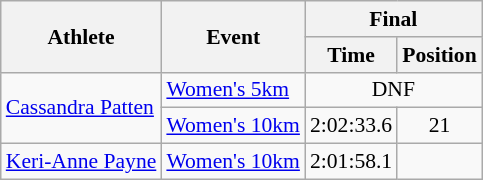<table class="wikitable" style="font-size:90%;">
<tr>
<th rowspan=2>Athlete</th>
<th rowspan=2>Event</th>
<th colspan=2>Final</th>
</tr>
<tr>
<th>Time</th>
<th>Position</th>
</tr>
<tr>
<td rowspan=2><a href='#'>Cassandra Patten</a></td>
<td><a href='#'>Women's 5km</a></td>
<td align=center colspan=2>DNF</td>
</tr>
<tr>
<td><a href='#'>Women's 10km</a></td>
<td align=center>2:02:33.6</td>
<td align=center>21</td>
</tr>
<tr>
<td><a href='#'>Keri-Anne Payne</a></td>
<td><a href='#'>Women's 10km</a></td>
<td align=center>2:01:58.1</td>
<td align=center></td>
</tr>
</table>
